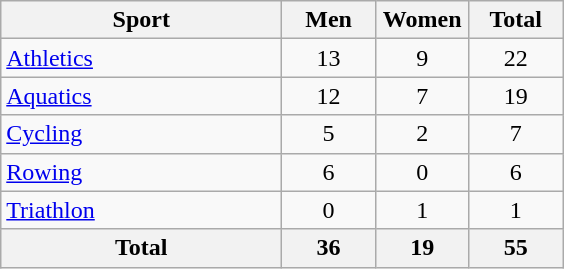<table class="wikitable sortable" style="text-align:center;">
<tr>
<th width=180>Sport</th>
<th width=55>Men</th>
<th width=55>Women</th>
<th width=55>Total</th>
</tr>
<tr>
<td align=left><a href='#'>Athletics</a></td>
<td>13</td>
<td>9</td>
<td>22</td>
</tr>
<tr>
<td align=left><a href='#'>Aquatics</a></td>
<td>12</td>
<td>7</td>
<td>19</td>
</tr>
<tr>
<td align=left><a href='#'>Cycling</a></td>
<td>5</td>
<td>2</td>
<td>7</td>
</tr>
<tr>
<td align=left><a href='#'>Rowing</a></td>
<td>6</td>
<td>0</td>
<td>6</td>
</tr>
<tr>
<td align=left><a href='#'>Triathlon</a></td>
<td>0</td>
<td>1</td>
<td>1</td>
</tr>
<tr>
<th>Total</th>
<th>36</th>
<th>19</th>
<th>55</th>
</tr>
</table>
